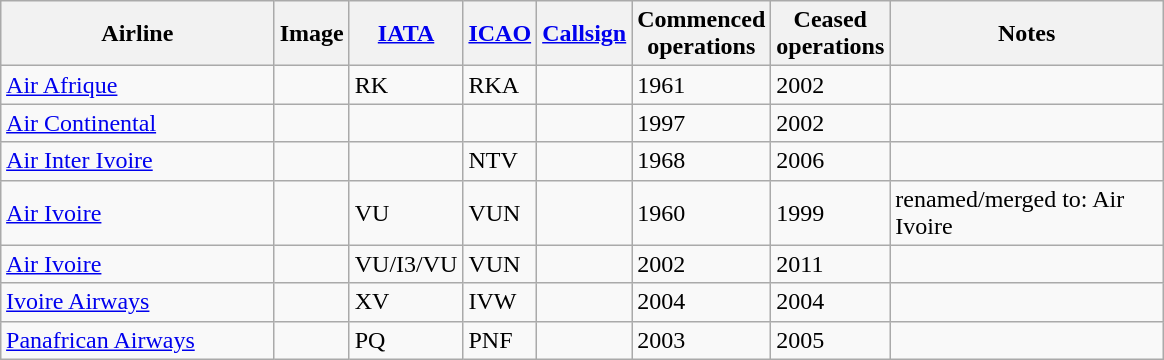<table class="wikitable sortable" style="border-collapse:collapse; margin:auto;" border="1" cellpadding="3">
<tr valign="middle">
<th style="width:175px;">Airline</th>
<th>Image</th>
<th><a href='#'>IATA</a></th>
<th><a href='#'>ICAO</a></th>
<th><a href='#'>Callsign</a></th>
<th>Commenced<br>operations</th>
<th>Ceased<br>operations</th>
<th style="width:175px;">Notes</th>
</tr>
<tr>
<td><a href='#'>Air Afrique</a></td>
<td></td>
<td>RK</td>
<td>RKA</td>
<td></td>
<td>1961</td>
<td>2002</td>
<td></td>
</tr>
<tr>
<td><a href='#'>Air Continental</a></td>
<td></td>
<td></td>
<td></td>
<td></td>
<td>1997</td>
<td>2002</td>
<td></td>
</tr>
<tr>
<td><a href='#'>Air Inter Ivoire</a></td>
<td></td>
<td></td>
<td>NTV</td>
<td></td>
<td>1968</td>
<td>2006</td>
<td></td>
</tr>
<tr>
<td><a href='#'>Air Ivoire</a></td>
<td></td>
<td>VU</td>
<td>VUN</td>
<td></td>
<td>1960</td>
<td>1999</td>
<td>renamed/merged to: Air Ivoire</td>
</tr>
<tr>
<td><a href='#'>Air Ivoire</a></td>
<td></td>
<td>VU/I3/VU</td>
<td>VUN</td>
<td></td>
<td>2002</td>
<td>2011</td>
<td></td>
</tr>
<tr>
<td><a href='#'>Ivoire Airways</a></td>
<td></td>
<td>XV</td>
<td>IVW</td>
<td></td>
<td>2004</td>
<td>2004</td>
<td></td>
</tr>
<tr>
<td><a href='#'>Panafrican Airways</a></td>
<td></td>
<td>PQ</td>
<td>PNF</td>
<td></td>
<td>2003</td>
<td>2005</td>
<td></td>
</tr>
</table>
